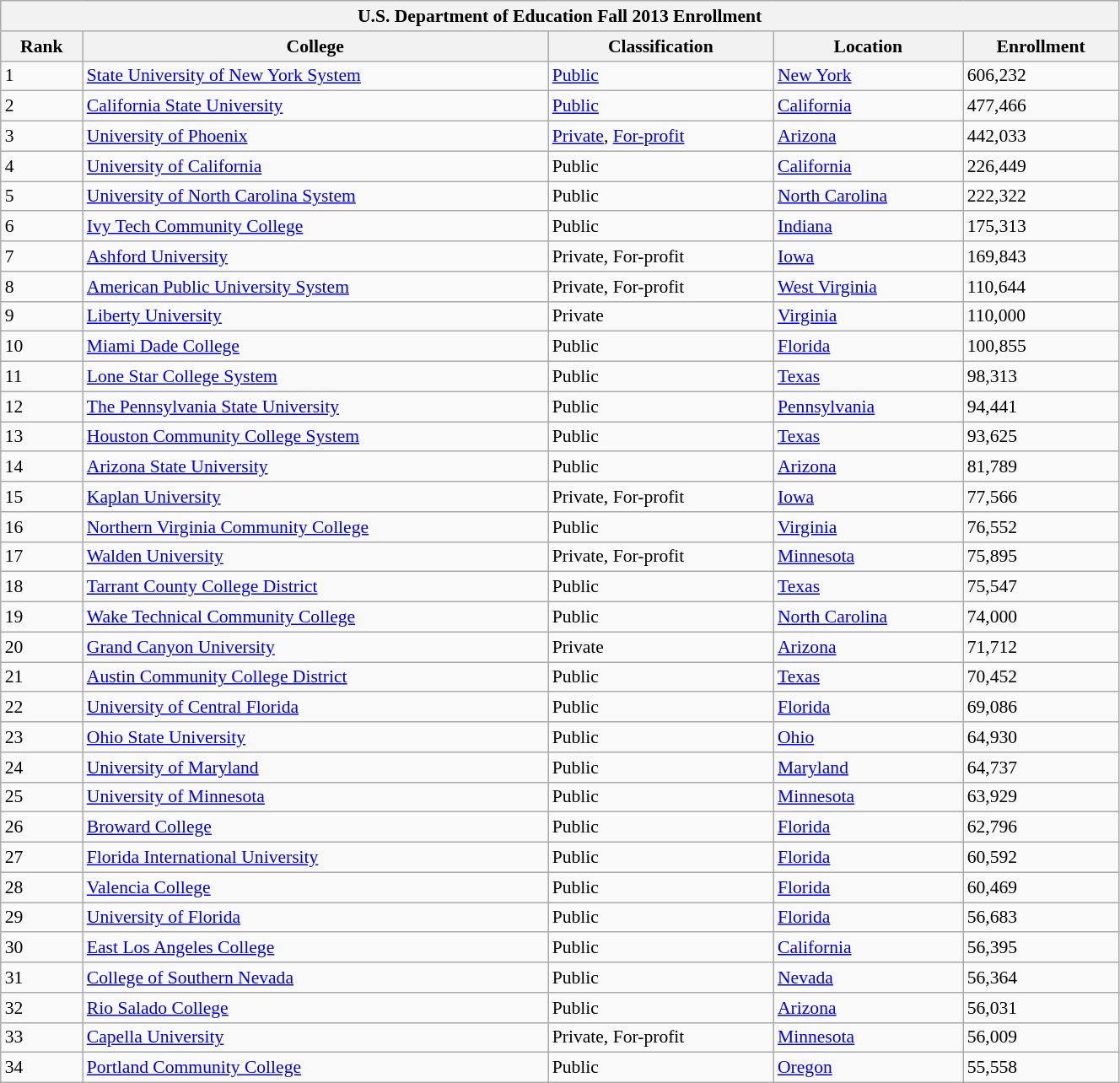<table class="wikitable sortable" style="width:70%; font-size:90%;">
<tr>
<th colspan="5">U.S. Department of Education Fall 2013 Enrollment</th>
</tr>
<tr>
<th><strong>Rank</strong></th>
<th><strong>College</strong></th>
<th><strong>Classification</strong></th>
<th><strong>Location</strong></th>
<th><strong>Enrollment</strong></th>
</tr>
<tr>
<td>1</td>
<td><a href='#'>State University of New York System</a></td>
<td><a href='#'>Public</a></td>
<td><a href='#'>New York</a></td>
<td>606,232</td>
</tr>
<tr>
<td>2</td>
<td><a href='#'>California State University</a></td>
<td><a href='#'>Public</a></td>
<td><a href='#'>California</a></td>
<td>477,466</td>
</tr>
<tr>
<td>3</td>
<td><a href='#'>University of Phoenix</a></td>
<td><a href='#'>Private</a>, <a href='#'>For-profit</a></td>
<td><a href='#'>Arizona</a></td>
<td>442,033</td>
</tr>
<tr>
<td>4</td>
<td><a href='#'>University of California</a></td>
<td [Public university>Public</td>
<td><a href='#'>California</a></td>
<td>226,449</td>
</tr>
<tr>
<td>5</td>
<td><a href='#'>University of North Carolina System</a></td>
<td>Public</td>
<td><a href='#'>North Carolina</a></td>
<td>222,322</td>
</tr>
<tr>
<td>6</td>
<td><a href='#'>Ivy Tech Community College</a></td>
<td>Public</td>
<td><a href='#'>Indiana</a></td>
<td>175,313</td>
</tr>
<tr>
<td>7</td>
<td><a href='#'>Ashford University</a></td>
<td>Private, For-profit</td>
<td><a href='#'>Iowa</a></td>
<td>169,843</td>
</tr>
<tr>
<td>8</td>
<td><a href='#'>American Public University System</a></td>
<td>Private, For-profit</td>
<td><a href='#'>West Virginia</a></td>
<td>110,644</td>
</tr>
<tr>
<td>9</td>
<td><a href='#'>Liberty University</a></td>
<td>Private</td>
<td><a href='#'>Virginia</a></td>
<td>110,000</td>
</tr>
<tr>
<td>10</td>
<td><a href='#'>Miami Dade College</a></td>
<td>Public</td>
<td><a href='#'>Florida</a></td>
<td>100,855</td>
</tr>
<tr>
<td>11</td>
<td><a href='#'>Lone Star College System</a></td>
<td>Public</td>
<td><a href='#'>Texas</a></td>
<td>98,313</td>
</tr>
<tr>
<td>12</td>
<td><a href='#'>The Pennsylvania State University</a></td>
<td>Public</td>
<td><a href='#'>Pennsylvania</a></td>
<td>94,441</td>
</tr>
<tr>
<td>13</td>
<td><a href='#'>Houston Community College System</a></td>
<td>Public</td>
<td><a href='#'>Texas</a></td>
<td>93,625</td>
</tr>
<tr>
<td>14</td>
<td><a href='#'>Arizona State University</a></td>
<td>Public</td>
<td><a href='#'>Arizona</a></td>
<td>81,789</td>
</tr>
<tr>
<td>15</td>
<td><a href='#'>Kaplan University</a></td>
<td>Private, For-profit</td>
<td><a href='#'>Iowa</a></td>
<td>77,566</td>
</tr>
<tr>
<td>16</td>
<td><a href='#'>Northern Virginia Community College</a></td>
<td>Public</td>
<td><a href='#'>Virginia</a></td>
<td>76,552</td>
</tr>
<tr>
<td>17</td>
<td><a href='#'>Walden University</a></td>
<td>Private, For-profit</td>
<td><a href='#'>Minnesota</a></td>
<td>75,895</td>
</tr>
<tr>
<td>18</td>
<td><a href='#'>Tarrant County College District</a></td>
<td>Public</td>
<td><a href='#'>Texas</a></td>
<td>75,547</td>
</tr>
<tr>
<td>19</td>
<td><a href='#'>Wake Technical Community College</a></td>
<td>Public</td>
<td><a href='#'>North Carolina</a></td>
<td>74,000</td>
</tr>
<tr>
<td>20</td>
<td><a href='#'>Grand Canyon University</a></td>
<td>Private</td>
<td><a href='#'>Arizona</a></td>
<td>71,712</td>
</tr>
<tr>
<td>21</td>
<td><a href='#'>Austin Community College District</a></td>
<td>Public</td>
<td><a href='#'>Texas</a></td>
<td>70,452</td>
</tr>
<tr>
<td>22</td>
<td><a href='#'>University of Central Florida</a></td>
<td>Public</td>
<td><a href='#'>Florida</a></td>
<td>69,086</td>
</tr>
<tr>
<td>23</td>
<td><a href='#'>Ohio State University</a></td>
<td>Public</td>
<td><a href='#'>Ohio</a></td>
<td>64,930</td>
</tr>
<tr>
<td>24</td>
<td><a href='#'>University of Maryland</a></td>
<td>Public</td>
<td><a href='#'>Maryland</a></td>
<td>64,737</td>
</tr>
<tr>
<td>25</td>
<td><a href='#'>University of Minnesota</a></td>
<td>Public</td>
<td><a href='#'>Minnesota</a></td>
<td>63,929</td>
</tr>
<tr>
<td>26</td>
<td><a href='#'>Broward College</a></td>
<td>Public</td>
<td><a href='#'>Florida</a></td>
<td>62,796</td>
</tr>
<tr>
<td>27</td>
<td><a href='#'>Florida International University</a></td>
<td>Public</td>
<td><a href='#'>Florida</a></td>
<td>60,592</td>
</tr>
<tr>
<td>28</td>
<td><a href='#'>Valencia College</a></td>
<td>Public</td>
<td><a href='#'>Florida</a></td>
<td>60,469</td>
</tr>
<tr>
<td>29</td>
<td><a href='#'>University of Florida</a></td>
<td>Public</td>
<td><a href='#'>Florida</a></td>
<td>56,683</td>
</tr>
<tr>
<td>30</td>
<td><a href='#'>East Los Angeles College</a></td>
<td>Public</td>
<td><a href='#'>California</a></td>
<td>56,395</td>
</tr>
<tr>
<td>31</td>
<td><a href='#'>College of Southern Nevada</a></td>
<td>Public</td>
<td><a href='#'>Nevada</a></td>
<td>56,364</td>
</tr>
<tr>
<td>32</td>
<td><a href='#'>Rio Salado College</a></td>
<td>Public</td>
<td><a href='#'>Arizona</a></td>
<td>56,031</td>
</tr>
<tr>
<td>33</td>
<td><a href='#'>Capella University</a></td>
<td>Private, For-profit</td>
<td><a href='#'>Minnesota</a></td>
<td>56,009</td>
</tr>
<tr>
<td>34</td>
<td><a href='#'>Portland Community College</a></td>
<td>Public</td>
<td><a href='#'>Oregon</a></td>
<td>55,558</td>
</tr>
</table>
